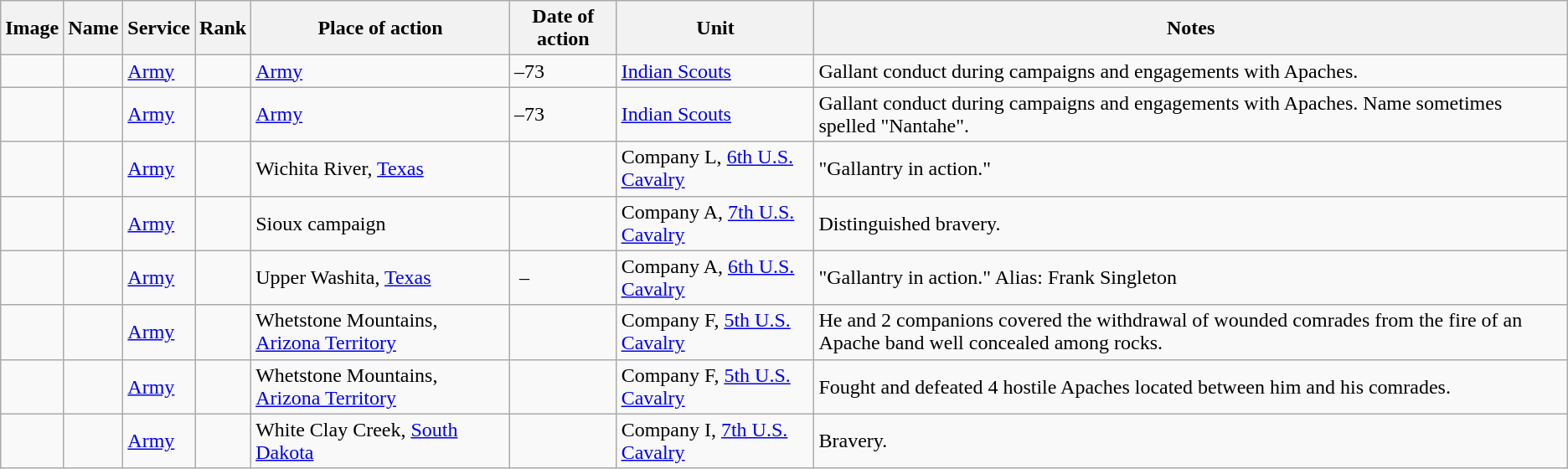<table class="wikitable sortable">
<tr>
<th class="unsortable">Image</th>
<th>Name</th>
<th>Service</th>
<th>Rank</th>
<th>Place of action</th>
<th>Date of action</th>
<th>Unit</th>
<th class="unsortable">Notes</th>
</tr>
<tr>
<td></td>
<td></td>
<td><a href='#'>Army</a></td>
<td></td>
<td><a href='#'>Army</a></td>
<td>–73</td>
<td><a href='#'>Indian Scouts</a></td>
<td>Gallant conduct during campaigns and engagements with Apaches.</td>
</tr>
<tr>
<td></td>
<td></td>
<td><a href='#'>Army</a></td>
<td></td>
<td><a href='#'>Army</a></td>
<td>–73</td>
<td><a href='#'>Indian Scouts</a></td>
<td>Gallant conduct during campaigns and engagements with Apaches. Name sometimes spelled "Nantahe".</td>
</tr>
<tr>
<td></td>
<td></td>
<td><a href='#'>Army</a></td>
<td></td>
<td>Wichita River, <a href='#'>Texas</a></td>
<td></td>
<td>Company L, <a href='#'>6th U.S. Cavalry</a></td>
<td>"Gallantry in action."</td>
</tr>
<tr>
<td></td>
<td></td>
<td><a href='#'>Army</a></td>
<td></td>
<td>Sioux campaign</td>
<td></td>
<td>Company A, <a href='#'>7th U.S. Cavalry</a></td>
<td>Distinguished bravery.</td>
</tr>
<tr>
<td></td>
<td></td>
<td><a href='#'>Army</a></td>
<td></td>
<td>Upper Washita, <a href='#'>Texas</a></td>
<td> – </td>
<td>Company A, <a href='#'>6th U.S. Cavalry</a></td>
<td>"Gallantry in action." Alias: Frank Singleton</td>
</tr>
<tr>
<td></td>
<td></td>
<td><a href='#'>Army</a></td>
<td></td>
<td>Whetstone Mountains, <a href='#'>Arizona Territory</a></td>
<td></td>
<td>Company F, <a href='#'>5th U.S. Cavalry</a></td>
<td>He and 2 companions covered the withdrawal of wounded comrades from the fire of an Apache band well concealed among rocks.</td>
</tr>
<tr>
<td></td>
<td></td>
<td><a href='#'>Army</a></td>
<td></td>
<td>Whetstone Mountains, <a href='#'>Arizona Territory</a></td>
<td></td>
<td>Company F, <a href='#'>5th U.S. Cavalry</a></td>
<td>Fought and defeated 4 hostile Apaches located between him and his comrades.</td>
</tr>
<tr>
<td></td>
<td></td>
<td><a href='#'>Army</a></td>
<td></td>
<td>White Clay Creek, <a href='#'>South Dakota</a></td>
<td></td>
<td>Company I, <a href='#'>7th U.S. Cavalry</a></td>
<td>Bravery.</td>
</tr>
</table>
